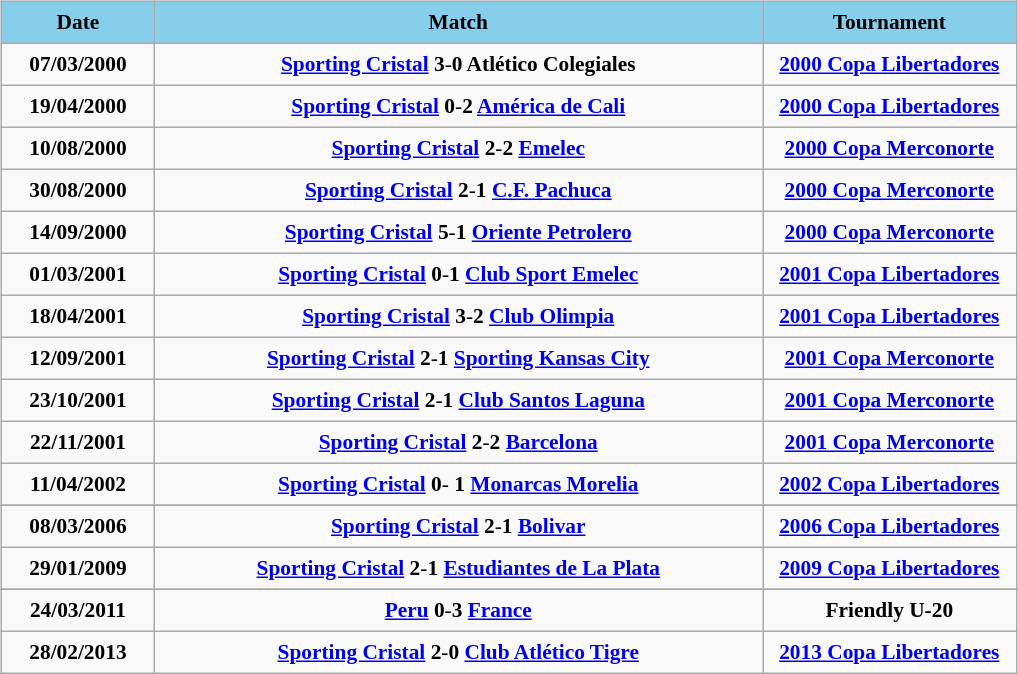<table style="margin:1em auto; width:60%;">
<tr>
<td valign=top width=50%><br><table align=center border=3 width=90% cellpadding="5" cellspacing="1" style="background: #f9f9f9; border: 1px #aaa solid; border-collapse: collapse; font-size: 89%; text-align: center;">
<tr bgcolor=#87CEEB style="color:black;">
<th width=15%><strong>Date</strong></th>
<th width=60%><strong>Match</strong></th>
<th width=25%><strong>Tournament</strong></th>
</tr>
<tr ---->
<td><strong>07/03/2000</strong></td>
<td> <strong><a href='#'>Sporting Cristal</a> 3</strong>-<strong>0 Atlético Colegiales </strong> </td>
<td><strong><a href='#'>2000 Copa Libertadores</a> </strong></td>
</tr>
<tr ---->
<td><strong>19/04/2000</strong></td>
<td> <strong><a href='#'>Sporting Cristal</a> 0</strong>-<strong>2 <a href='#'>América de Cali</a> </strong> </td>
<td><strong><a href='#'>2000 Copa Libertadores</a> </strong></td>
</tr>
<tr ---->
<td><strong>10/08/2000</strong></td>
<td> <strong> <a href='#'>Sporting Cristal</a> 2</strong>-<strong>2 <a href='#'>Emelec</a> </strong> </td>
<td><strong><a href='#'>2000 Copa Merconorte</a> </strong></td>
</tr>
<tr ---->
<td><strong>30/08/2000</strong></td>
<td> <strong> <a href='#'>Sporting Cristal</a> 2</strong>-<strong>1 <a href='#'>C.F. Pachuca</a> </strong> </td>
<td><strong><a href='#'>2000 Copa Merconorte</a> </strong></td>
</tr>
<tr ---->
<td><strong>14/09/2000</strong></td>
<td> <strong> <a href='#'>Sporting Cristal</a> 5</strong>-<strong>1 <a href='#'>Oriente Petrolero</a></strong> </td>
<td><strong><a href='#'>2000 Copa Merconorte</a> </strong></td>
</tr>
<tr ---->
<td><strong>01/03/2001</strong></td>
<td> <strong> <a href='#'>Sporting Cristal</a> 0</strong>-<strong>1 <a href='#'>Club Sport Emelec</a> </strong> </td>
<td><strong><a href='#'>2001 Copa Libertadores</a> </strong></td>
</tr>
<tr ---->
<td><strong>18/04/2001</strong></td>
<td> <strong> <a href='#'>Sporting Cristal</a> 3</strong>-<strong>2 <a href='#'>Club Olimpia</a></strong> </td>
<td><strong><a href='#'>2001 Copa Libertadores</a> </strong></td>
</tr>
<tr ---->
<td><strong>12/09/2001</strong></td>
<td> <strong> <a href='#'>Sporting Cristal</a> 2</strong>-<strong>1 <a href='#'>Sporting Kansas City</a></strong> </td>
<td><strong><a href='#'>2001 Copa Merconorte</a> </strong></td>
</tr>
<tr ---->
<td><strong>23/10/2001</strong></td>
<td> <strong> <a href='#'>Sporting Cristal</a> 2</strong>-<strong>1 <a href='#'>Club Santos Laguna</a></strong> </td>
<td><strong><a href='#'>2001 Copa Merconorte</a> </strong></td>
</tr>
<tr ---->
<td><strong>22/11/2001</strong></td>
<td> <strong> <a href='#'>Sporting Cristal</a> 2</strong>-<strong>2 <a href='#'>Barcelona</a> </strong> </td>
<td><strong><a href='#'>2001 Copa Merconorte</a> </strong></td>
</tr>
<tr ---->
<td><strong>11/04/2002</strong></td>
<td> <strong><a href='#'>Sporting Cristal</a> 0</strong>- <strong>1 <a href='#'>Monarcas Morelia</a> </strong> </td>
<td><strong><a href='#'>2002 Copa Libertadores</a> </strong></td>
</tr>
<tr ---->
</tr>
<tr align = center>
<td><strong>08/03/2006</strong></td>
<td> <strong> <a href='#'>Sporting Cristal</a> 2</strong>-<strong>1 <a href='#'>Bolivar</a> </strong> </td>
<td><strong><a href='#'>2006 Copa Libertadores</a> </strong></td>
</tr>
<tr ---->
<td><strong>29/01/2009</strong></td>
<td> <strong> <a href='#'>Sporting Cristal</a> 2</strong>-<strong>1 <a href='#'>Estudiantes de La Plata</a> </strong> </td>
<td><strong><a href='#'>2009 Copa Libertadores</a></strong></td>
</tr>
<tr ---->
</tr>
<tr align = center>
<td><strong>24/03/2011</strong></td>
<td> <strong><a href='#'>Peru</a> 0</strong>-<strong>3 <a href='#'>France</a> </strong> </td>
<td><strong> Friendly U-20 </strong></td>
</tr>
<tr ---->
<td><strong>28/02/2013</strong></td>
<td> <strong> <a href='#'>Sporting Cristal</a> 2</strong>-<strong>0 <a href='#'>Club Atlético Tigre</a> </strong> </td>
<td><strong><a href='#'>2013 Copa Libertadores</a></strong></td>
</tr>
</table>
</td>
</tr>
</table>
